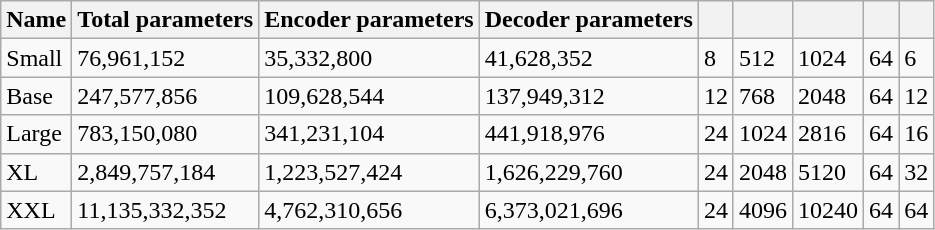<table class="wikitable sortable">
<tr>
<th>Name</th>
<th>Total parameters</th>
<th>Encoder parameters</th>
<th>Decoder parameters</th>
<th></th>
<th></th>
<th></th>
<th></th>
<th></th>
</tr>
<tr>
<td>Small</td>
<td>76,961,152</td>
<td>35,332,800</td>
<td>41,628,352</td>
<td>8</td>
<td>512</td>
<td>1024</td>
<td>64</td>
<td>6</td>
</tr>
<tr>
<td>Base</td>
<td>247,577,856</td>
<td>109,628,544</td>
<td>137,949,312</td>
<td>12</td>
<td>768</td>
<td>2048</td>
<td>64</td>
<td>12</td>
</tr>
<tr>
<td>Large</td>
<td>783,150,080</td>
<td>341,231,104</td>
<td>441,918,976</td>
<td>24</td>
<td>1024</td>
<td>2816</td>
<td>64</td>
<td>16</td>
</tr>
<tr>
<td>XL</td>
<td>2,849,757,184</td>
<td>1,223,527,424</td>
<td>1,626,229,760</td>
<td>24</td>
<td>2048</td>
<td>5120</td>
<td>64</td>
<td>32</td>
</tr>
<tr>
<td>XXL</td>
<td>11,135,332,352</td>
<td>4,762,310,656</td>
<td>6,373,021,696</td>
<td>24</td>
<td>4096</td>
<td>10240</td>
<td>64</td>
<td>64</td>
</tr>
</table>
